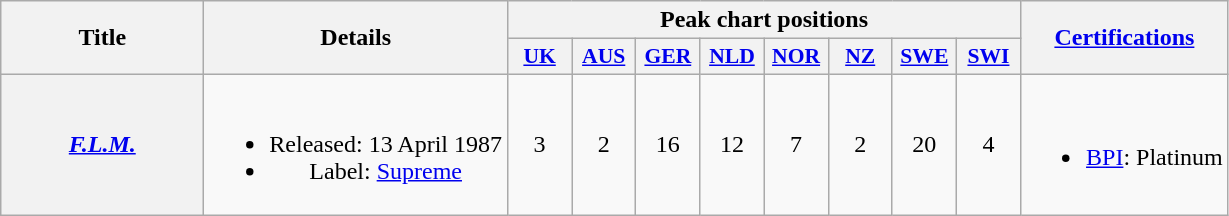<table class="wikitable plainrowheaders" style="text-align:center;">
<tr>
<th scope="col" rowspan="2" style="width:8em;">Title</th>
<th scope="col" rowspan="2">Details</th>
<th scope="col" colspan="8">Peak chart positions</th>
<th scope="col" rowspan="2"><a href='#'>Certifications</a></th>
</tr>
<tr>
<th scope="col" style="width:2.5em;font-size:90%;"><a href='#'>UK</a><br></th>
<th scope="col" style="width:2.5em;font-size:90%;"><a href='#'>AUS</a><br></th>
<th scope="col" style="width:2.5em;font-size:90%;"><a href='#'>GER</a><br></th>
<th scope="col" style="width:2.5em;font-size:90%;"><a href='#'>NLD</a><br></th>
<th scope="col" style="width:2.5em;font-size:90%;"><a href='#'>NOR</a><br></th>
<th scope="col" style="width:2.5em;font-size:90%;"><a href='#'>NZ</a><br></th>
<th scope="col" style="width:2.5em;font-size:90%;"><a href='#'>SWE</a><br></th>
<th scope="col" style="width:2.5em;font-size:90%;"><a href='#'>SWI</a><br></th>
</tr>
<tr>
<th scope="row"><em><a href='#'>F.L.M.</a></em></th>
<td><br><ul><li>Released: 13 April 1987</li><li>Label: <a href='#'>Supreme</a></li></ul></td>
<td>3</td>
<td>2</td>
<td>16</td>
<td>12</td>
<td>7</td>
<td>2</td>
<td>20</td>
<td>4</td>
<td><br><ul><li><a href='#'>BPI</a>: Platinum</li></ul></td>
</tr>
</table>
